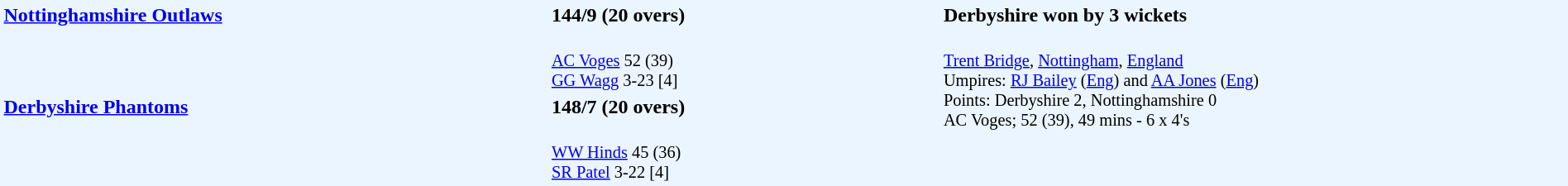<table style="width:100%; background:#ebf5ff;">
<tr>
<td style="width:35%; vertical-align:top;" rowspan="2"><strong><a href='#'>Nottinghamshire Outlaws</a></strong></td>
<td style="width:25%;"><strong>144/9 (20 overs)</strong></td>
<td style="width:40%;"><strong>Derbyshire won by 3 wickets</strong></td>
</tr>
<tr>
<td style="font-size: 85%;"><br><a href='#'>AC Voges</a> 52 (39)<br>
<a href='#'>GG Wagg</a> 3-23 [4]</td>
<td style="vertical-align:top; font-size:85%;" rowspan="3"><br><a href='#'>Trent Bridge</a>, <a href='#'>Nottingham</a>, <a href='#'>England</a><br>
Umpires: <a href='#'>RJ Bailey</a> (<a href='#'>Eng</a>) and <a href='#'>AA Jones</a> (<a href='#'>Eng</a>)<br>
Points: Derbyshire 2, Nottinghamshire 0<br>AC Voges; 52 (39), 49 mins - 6 x 4's</td>
</tr>
<tr>
<td style="vertical-align:top;" rowspan="2"><strong><a href='#'>Derbyshire Phantoms</a></strong></td>
<td><strong>148/7 (20 overs)</strong></td>
</tr>
<tr>
<td style="font-size: 85%;"><br><a href='#'>WW Hinds</a> 45 (36)<br>
<a href='#'>SR Patel</a> 3-22 [4]</td>
</tr>
</table>
